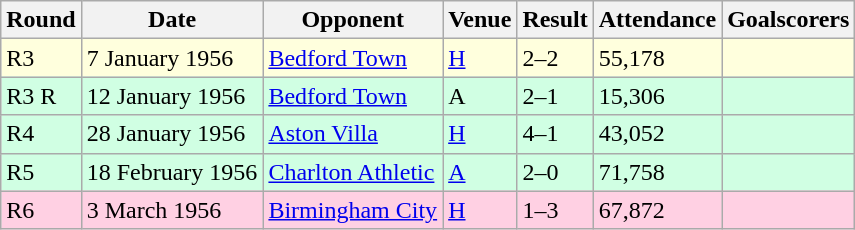<table class="wikitable">
<tr>
<th>Round</th>
<th>Date</th>
<th>Opponent</th>
<th>Venue</th>
<th>Result</th>
<th>Attendance</th>
<th>Goalscorers</th>
</tr>
<tr style="background:#ffffdd;">
<td>R3</td>
<td>7 January 1956</td>
<td><a href='#'>Bedford Town</a></td>
<td><a href='#'>H</a></td>
<td>2–2</td>
<td>55,178</td>
<td></td>
</tr>
<tr style="background:#d0ffe3;">
<td>R3 R</td>
<td>12 January 1956</td>
<td><a href='#'>Bedford Town</a></td>
<td>A</td>
<td>2–1</td>
<td>15,306</td>
<td></td>
</tr>
<tr style="background:#d0ffe3;">
<td>R4</td>
<td>28 January 1956</td>
<td><a href='#'>Aston Villa</a></td>
<td><a href='#'>H</a></td>
<td>4–1</td>
<td>43,052</td>
<td></td>
</tr>
<tr style="background:#d0ffe3;">
<td>R5</td>
<td>18 February 1956</td>
<td><a href='#'>Charlton Athletic</a></td>
<td><a href='#'>A</a></td>
<td>2–0</td>
<td>71,758</td>
<td></td>
</tr>
<tr style="background:#ffd0e3;">
<td>R6</td>
<td>3 March 1956</td>
<td><a href='#'>Birmingham City</a></td>
<td><a href='#'>H</a></td>
<td>1–3</td>
<td>67,872</td>
<td></td>
</tr>
</table>
